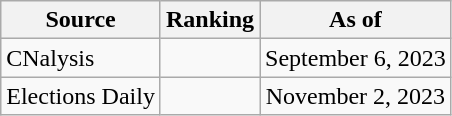<table class="wikitable" style="text-align:center">
<tr>
<th>Source</th>
<th>Ranking</th>
<th>As of</th>
</tr>
<tr>
<td align=left>CNalysis</td>
<td></td>
<td>September 6, 2023</td>
</tr>
<tr>
<td align=left>Elections Daily</td>
<td></td>
<td>November 2, 2023</td>
</tr>
</table>
